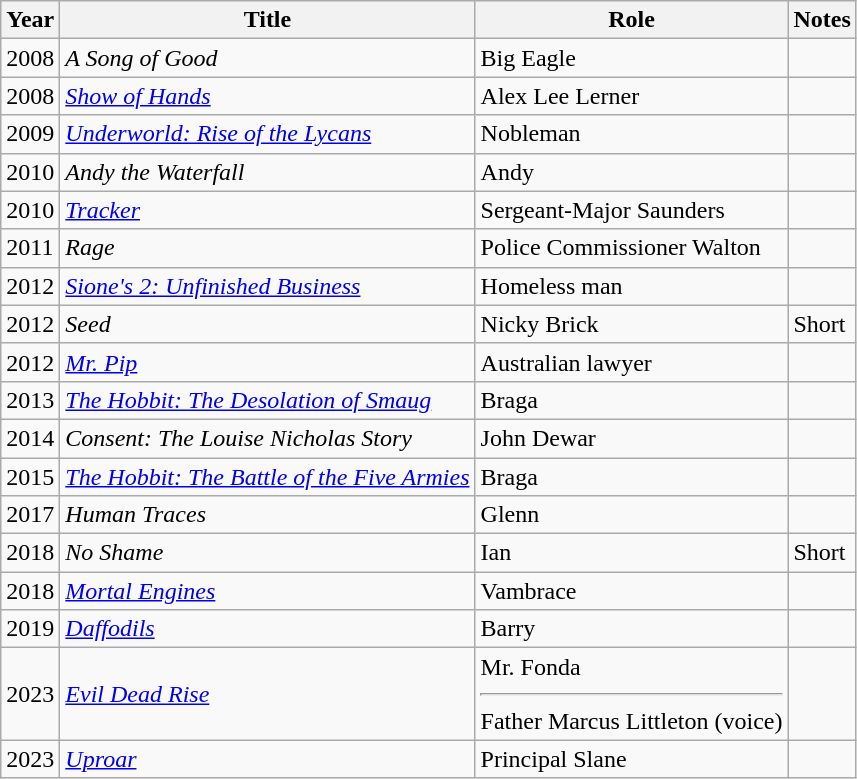<table class="wikitable plainrowheaders sortable">
<tr>
<th>Year</th>
<th>Title</th>
<th>Role</th>
<th scope="col" class="unsortable">Notes</th>
</tr>
<tr>
<td>2008</td>
<td><em>A Song of Good</em></td>
<td>Big Eagle</td>
<td></td>
</tr>
<tr>
<td>2008</td>
<td><em><a href='#'>Show of Hands</a></em></td>
<td>Alex Lee Lerner</td>
<td></td>
</tr>
<tr>
<td>2009</td>
<td><em><a href='#'>Underworld: Rise of the Lycans</a></em></td>
<td>Nobleman</td>
<td></td>
</tr>
<tr>
<td>2010</td>
<td><em>Andy the Waterfall</em></td>
<td>Andy</td>
<td></td>
</tr>
<tr>
<td>2010</td>
<td><em><a href='#'>Tracker</a></em></td>
<td>Sergeant-Major Saunders</td>
<td></td>
</tr>
<tr>
<td>2011</td>
<td><em>Rage</em></td>
<td>Police Commissioner Walton</td>
<td></td>
</tr>
<tr>
<td>2012</td>
<td><em><a href='#'>Sione's 2: Unfinished Business</a></em></td>
<td>Homeless man</td>
<td></td>
</tr>
<tr>
<td>2012</td>
<td><em>Seed</em></td>
<td>Nicky Brick</td>
<td>Short</td>
</tr>
<tr>
<td>2012</td>
<td><em><a href='#'>Mr. Pip</a></em></td>
<td>Australian lawyer</td>
<td></td>
</tr>
<tr>
<td>2013</td>
<td><em><a href='#'>The Hobbit: The Desolation of Smaug</a></em></td>
<td>Braga</td>
<td></td>
</tr>
<tr>
<td>2014</td>
<td><em>Consent: The Louise Nicholas Story</em></td>
<td>John Dewar</td>
<td></td>
</tr>
<tr>
<td>2015</td>
<td><em><a href='#'>The Hobbit: The Battle of the Five Armies</a></em></td>
<td>Braga</td>
<td></td>
</tr>
<tr>
<td>2017</td>
<td><em>Human Traces</em></td>
<td>Glenn</td>
<td></td>
</tr>
<tr>
<td>2018</td>
<td><em>No Shame</em></td>
<td>Ian</td>
<td>Short</td>
</tr>
<tr>
<td>2018</td>
<td><em><a href='#'>Mortal Engines</a></em></td>
<td>Vambrace</td>
<td></td>
</tr>
<tr>
<td>2019</td>
<td><em><a href='#'>Daffodils</a></em></td>
<td>Barry</td>
<td></td>
</tr>
<tr>
<td>2023</td>
<td><em><a href='#'>Evil Dead Rise</a></em></td>
<td>Mr. Fonda<hr>Father Marcus Littleton (voice)</td>
<td></td>
</tr>
<tr>
<td>2023</td>
<td><em><a href='#'>Uproar</a></em></td>
<td>Principal Slane</td>
<td></td>
</tr>
</table>
